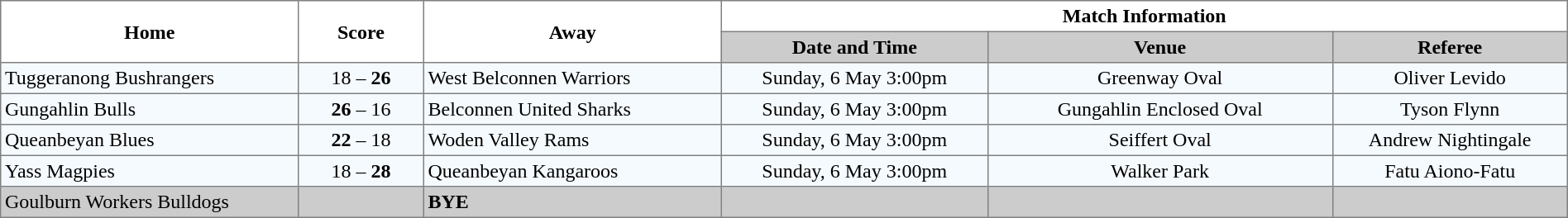<table border="1" cellpadding="3" cellspacing="0" width="100%" style="border-collapse:collapse;  text-align:center;">
<tr>
<th rowspan="2" width="19%">Home</th>
<th rowspan="2" width="8%">Score</th>
<th rowspan="2" width="19%">Away</th>
<th colspan="3">Match Information</th>
</tr>
<tr bgcolor="#CCCCCC">
<th width="17%">Date and Time</th>
<th width="22%">Venue</th>
<th width="50%">Referee</th>
</tr>
<tr style="text-align:center; background:#f5faff;">
<td align="left"> Tuggeranong Bushrangers</td>
<td>18 – <strong>26</strong></td>
<td align="left"> West Belconnen Warriors</td>
<td>Sunday, 6 May 3:00pm</td>
<td>Greenway Oval</td>
<td>Oliver Levido</td>
</tr>
<tr style="text-align:center; background:#f5faff;">
<td align="left"> Gungahlin Bulls</td>
<td><strong>26</strong> – 16</td>
<td align="left"> Belconnen United Sharks</td>
<td>Sunday, 6 May 3:00pm</td>
<td>Gungahlin Enclosed Oval</td>
<td>Tyson Flynn</td>
</tr>
<tr style="text-align:center; background:#f5faff;">
<td align="left"> Queanbeyan Blues</td>
<td><strong>22</strong> – 18</td>
<td align="left"> Woden Valley Rams</td>
<td>Sunday, 6 May 3:00pm</td>
<td>Seiffert Oval</td>
<td>Andrew Nightingale</td>
</tr>
<tr style="text-align:center; background:#f5faff;">
<td align="left"> Yass Magpies</td>
<td>18 – <strong>28</strong></td>
<td align="left"> Queanbeyan Kangaroos</td>
<td>Sunday, 6 May 3:00pm</td>
<td>Walker Park</td>
<td>Fatu Aiono-Fatu</td>
</tr>
<tr style="text-align:center; background:#CCCCCC;">
<td align="left"><strong></strong> Goulburn Workers Bulldogs</td>
<td></td>
<td align="left"><strong>BYE</strong></td>
<td></td>
<td></td>
<td></td>
</tr>
</table>
